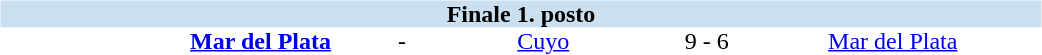<table table width=700>
<tr>
<td width=700 valign="top"><br><table border=0 cellspacing=0 cellpadding=0 style="font-size: 100%; border-collapse: collapse;" width=100%>
<tr bgcolor="#CADFF0">
<td style="font-size:100%"; align="center" colspan="6"><strong>Finale 1. posto</strong></td>
</tr>
<tr align=center bgcolor=#FFFFFF>
<td width=90></td>
<td width=170><strong><a href='#'>Mar del Plata</a></strong></td>
<td width=20>-</td>
<td width=170><a href='#'>Cuyo</a></td>
<td width=50>9 - 6</td>
<td width=200><a href='#'>Mar del Plata</a></td>
</tr>
</table>
</td>
</tr>
</table>
